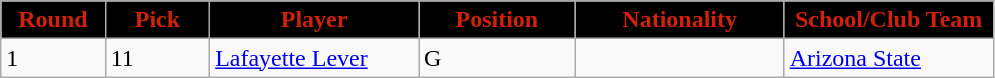<table class="wikitable sortable sortable">
<tr>
<th style="background:#000000; color:#D1210A"  width="10%">Round</th>
<th style="background:#000000; color:#D1210A"  width="10%">Pick</th>
<th style="background:#000000; color:#D1210A"  width="20%">Player</th>
<th style="background:#000000; color:#D1210A"  width="15%">Position</th>
<th style="background:#000000; color:#D1210A"  width="20%">Nationality</th>
<th style="background:#000000; color:#D1210A"  width="20%">School/Club Team</th>
</tr>
<tr>
<td>1</td>
<td>11</td>
<td><a href='#'>Lafayette Lever</a></td>
<td>G</td>
<td></td>
<td><a href='#'>Arizona State</a></td>
</tr>
</table>
